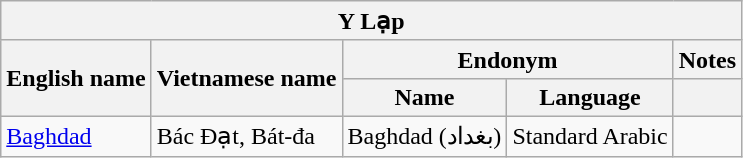<table class="wikitable sortable">
<tr>
<th colspan="5"> Y Lạp</th>
</tr>
<tr>
<th rowspan="2">English name</th>
<th rowspan="2">Vietnamese name</th>
<th colspan="2">Endonym</th>
<th>Notes</th>
</tr>
<tr>
<th>Name</th>
<th>Language</th>
<th></th>
</tr>
<tr>
<td><a href='#'>Baghdad</a></td>
<td>Bác Đạt, Bát-đa</td>
<td>Baghdad (بغداد‎)</td>
<td>Standard Arabic</td>
</tr>
</table>
